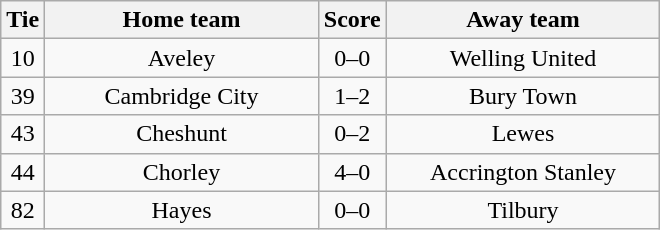<table class="wikitable" style="text-align:center;">
<tr>
<th width=20>Tie</th>
<th width=175>Home team</th>
<th width=20>Score</th>
<th width=175>Away team</th>
</tr>
<tr>
<td>10</td>
<td>Aveley</td>
<td>0–0</td>
<td>Welling United</td>
</tr>
<tr>
<td>39</td>
<td>Cambridge City</td>
<td>1–2</td>
<td>Bury Town</td>
</tr>
<tr>
<td>43</td>
<td>Cheshunt</td>
<td>0–2</td>
<td>Lewes</td>
</tr>
<tr>
<td>44</td>
<td>Chorley</td>
<td>4–0</td>
<td>Accrington Stanley</td>
</tr>
<tr>
<td>82</td>
<td>Hayes</td>
<td>0–0</td>
<td>Tilbury</td>
</tr>
</table>
